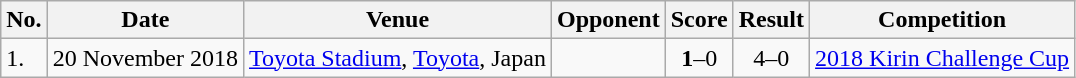<table class="wikitable" style="font-size:100%;">
<tr>
<th>No.</th>
<th>Date</th>
<th>Venue</th>
<th>Opponent</th>
<th>Score</th>
<th>Result</th>
<th>Competition</th>
</tr>
<tr>
<td>1.</td>
<td>20 November 2018</td>
<td><a href='#'>Toyota Stadium</a>, <a href='#'>Toyota</a>, Japan</td>
<td></td>
<td align=center><strong>1</strong>–0</td>
<td align=center>4–0</td>
<td><a href='#'>2018 Kirin Challenge Cup</a></td>
</tr>
</table>
